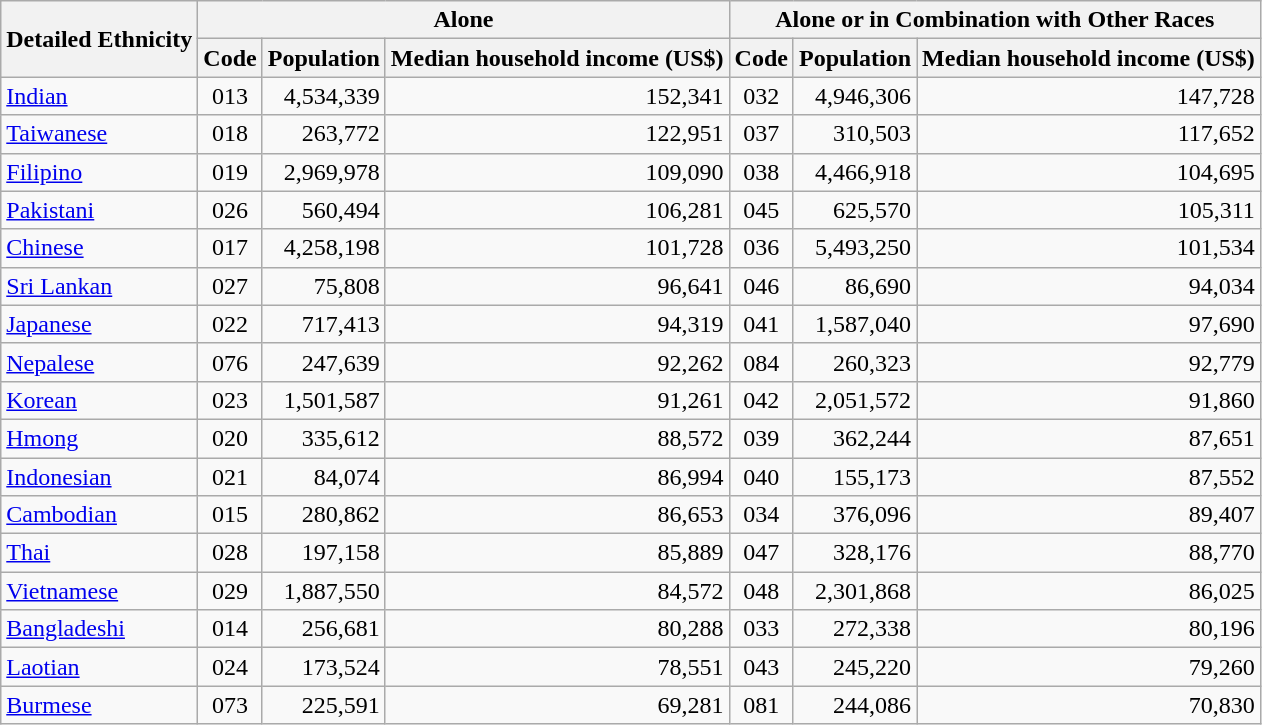<table class="wikitable sortable">
<tr>
<th rowspan="2">Detailed Ethnicity</th>
<th colspan="3">Alone</th>
<th colspan="3">Alone or in Combination with Other Races</th>
</tr>
<tr>
<th>Code</th>
<th>Population</th>
<th>Median household income (US$)</th>
<th>Code</th>
<th>Population</th>
<th>Median household income (US$)</th>
</tr>
<tr>
<td><a href='#'>Indian</a></td>
<td align="center">013</td>
<td align="right">4,534,339</td>
<td align="right">152,341</td>
<td align="center">032</td>
<td align="right">4,946,306</td>
<td align="right">147,728</td>
</tr>
<tr>
<td><a href='#'>Taiwanese</a></td>
<td align="center">018</td>
<td align="right">263,772</td>
<td align="right">122,951</td>
<td align="center">037</td>
<td align="right">310,503</td>
<td align="right">117,652</td>
</tr>
<tr>
<td><a href='#'>Filipino</a></td>
<td align="center">019</td>
<td align="right">2,969,978</td>
<td align="right">109,090</td>
<td align="center">038</td>
<td align="right">4,466,918</td>
<td align="right">104,695</td>
</tr>
<tr>
<td><a href='#'>Pakistani</a></td>
<td align="center">026</td>
<td align="right">560,494</td>
<td align="right">106,281</td>
<td align="center">045</td>
<td align="right">625,570</td>
<td align="right">105,311</td>
</tr>
<tr>
<td><a href='#'>Chinese</a></td>
<td align="center">017</td>
<td align="right">4,258,198</td>
<td align="right">101,728</td>
<td align="center">036</td>
<td align="right">5,493,250</td>
<td align="right">101,534</td>
</tr>
<tr>
<td><a href='#'>Sri Lankan</a></td>
<td align="center">027</td>
<td align="right">75,808</td>
<td align="right">96,641</td>
<td align="center">046</td>
<td align="right">86,690</td>
<td align="right">94,034</td>
</tr>
<tr>
<td><a href='#'>Japanese</a></td>
<td align="center">022</td>
<td align="right">717,413</td>
<td align="right">94,319</td>
<td align="center">041</td>
<td align="right">1,587,040</td>
<td align="right">97,690</td>
</tr>
<tr>
<td><a href='#'>Nepalese</a></td>
<td align="center">076</td>
<td align="right">247,639</td>
<td align="right">92,262</td>
<td align="center">084</td>
<td align="right">260,323</td>
<td align="right">92,779</td>
</tr>
<tr>
<td><a href='#'>Korean</a></td>
<td align="center">023</td>
<td align="right">1,501,587</td>
<td align="right">91,261</td>
<td align="center">042</td>
<td align="right">2,051,572</td>
<td align="right">91,860</td>
</tr>
<tr>
<td><a href='#'>Hmong</a></td>
<td align="center">020</td>
<td align="right">335,612</td>
<td align="right">88,572</td>
<td align="center">039</td>
<td align="right">362,244</td>
<td align="right">87,651</td>
</tr>
<tr>
<td><a href='#'>Indonesian</a></td>
<td align="center">021</td>
<td align="right">84,074</td>
<td align="right">86,994</td>
<td align="center">040</td>
<td align="right">155,173</td>
<td align="right">87,552</td>
</tr>
<tr>
<td><a href='#'>Cambodian</a></td>
<td align="center">015</td>
<td align="right">280,862</td>
<td align="right">86,653</td>
<td align="center">034</td>
<td align="right">376,096</td>
<td align="right">89,407</td>
</tr>
<tr>
<td><a href='#'>Thai</a></td>
<td align="center">028</td>
<td align="right">197,158</td>
<td align="right">85,889</td>
<td align="center">047</td>
<td align="right">328,176</td>
<td align="right">88,770</td>
</tr>
<tr>
<td><a href='#'>Vietnamese</a></td>
<td align="center">029</td>
<td align="right">1,887,550</td>
<td align="right">84,572</td>
<td align="center">048</td>
<td align="right">2,301,868</td>
<td align="right">86,025</td>
</tr>
<tr>
<td><a href='#'>Bangladeshi</a></td>
<td align="center">014</td>
<td align="right">256,681</td>
<td align="right">80,288</td>
<td align="center">033</td>
<td align="right">272,338</td>
<td align="right">80,196</td>
</tr>
<tr>
<td><a href='#'>Laotian</a></td>
<td align="center">024</td>
<td align="right">173,524</td>
<td align="right">78,551</td>
<td align="center">043</td>
<td align="right">245,220</td>
<td align="right">79,260</td>
</tr>
<tr>
<td><a href='#'>Burmese</a></td>
<td align="center">073</td>
<td align="right">225,591</td>
<td align="right">69,281</td>
<td align="center">081</td>
<td align="right">244,086</td>
<td align="right">70,830</td>
</tr>
</table>
